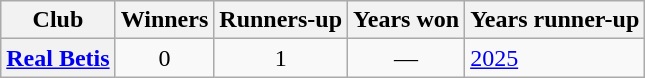<table class="wikitable plainrowheaders sortable">
<tr>
<th scope=col>Club</th>
<th scope=col>Winners</th>
<th scope=col>Runners-up</th>
<th scope=col class="unsortable">Years won</th>
<th scope=col class="unsortable">Years runner-up</th>
</tr>
<tr>
<th scope=row><a href='#'>Real Betis</a></th>
<td align=center>0</td>
<td align=center>1</td>
<td align=center>—</td>
<td><a href='#'>2025</a></td>
</tr>
</table>
